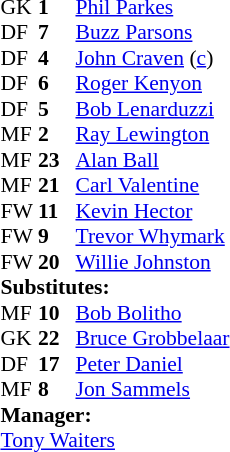<table style="font-size:90%; margin:0.2em auto;" cellspacing="0" cellpadding="0">
<tr>
<th width="25"></th>
<th width="25"></th>
</tr>
<tr>
<td>GK</td>
<td><strong>1</strong></td>
<td> <a href='#'>Phil Parkes</a></td>
</tr>
<tr>
<td>DF</td>
<td><strong>7</strong></td>
<td> <a href='#'>Buzz Parsons</a></td>
<td></td>
<td> </td>
</tr>
<tr>
<td>DF</td>
<td><strong>4</strong></td>
<td> <a href='#'>John Craven</a> (<a href='#'>c</a>)</td>
</tr>
<tr>
<td>DF</td>
<td><strong>6</strong></td>
<td> <a href='#'>Roger Kenyon</a></td>
</tr>
<tr>
<td>DF</td>
<td><strong>5</strong></td>
<td> <a href='#'>Bob Lenarduzzi</a></td>
</tr>
<tr>
<td>MF</td>
<td><strong>2</strong></td>
<td> <a href='#'>Ray Lewington</a></td>
</tr>
<tr>
<td>MF</td>
<td><strong>23</strong></td>
<td> <a href='#'>Alan Ball</a></td>
</tr>
<tr>
<td>MF</td>
<td><strong>21</strong></td>
<td> <a href='#'>Carl Valentine</a></td>
</tr>
<tr>
<td>FW</td>
<td><strong>11</strong></td>
<td> <a href='#'>Kevin Hector</a></td>
</tr>
<tr>
<td>FW</td>
<td><strong>9</strong></td>
<td> <a href='#'>Trevor Whymark</a></td>
<td></td>
<td></td>
</tr>
<tr>
<td>FW</td>
<td><strong>20</strong></td>
<td> <a href='#'>Willie Johnston</a></td>
</tr>
<tr>
<td colspan="4"><strong>Substitutes:</strong></td>
</tr>
<tr>
<td>MF</td>
<td><strong>10</strong></td>
<td> <a href='#'>Bob Bolitho</a></td>
<td></td>
<td> </td>
</tr>
<tr>
<td>GK</td>
<td><strong>22</strong></td>
<td> <a href='#'>Bruce Grobbelaar</a></td>
</tr>
<tr>
<td>DF</td>
<td><strong>17</strong></td>
<td> <a href='#'>Peter Daniel</a></td>
</tr>
<tr>
<td>MF</td>
<td><strong>8</strong></td>
<td> <a href='#'>Jon Sammels</a></td>
</tr>
<tr>
<td colspan="4"><strong>Manager:</strong></td>
</tr>
<tr>
<td colspan="4"> <a href='#'>Tony Waiters</a></td>
</tr>
</table>
